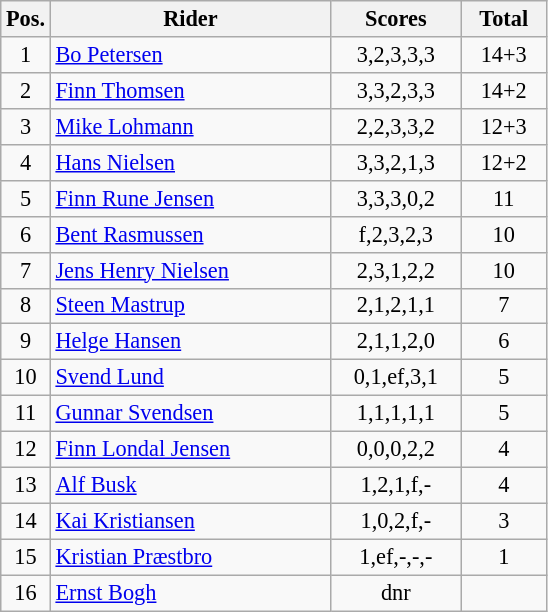<table class=wikitable style="font-size:93%;">
<tr>
<th width=25px>Pos.</th>
<th width=180px>Rider</th>
<th width=80px>Scores</th>
<th width=50px>Total</th>
</tr>
<tr align=center>
<td>1</td>
<td align=left><a href='#'>Bo Petersen</a></td>
<td>3,2,3,3,3</td>
<td>14+3</td>
</tr>
<tr align=center>
<td>2</td>
<td align=left><a href='#'>Finn Thomsen</a></td>
<td>3,3,2,3,3</td>
<td>14+2</td>
</tr>
<tr align=center>
<td>3</td>
<td align=left><a href='#'>Mike Lohmann</a></td>
<td>2,2,3,3,2</td>
<td>12+3</td>
</tr>
<tr align=center>
<td>4</td>
<td align=left><a href='#'>Hans Nielsen</a></td>
<td>3,3,2,1,3</td>
<td>12+2</td>
</tr>
<tr align=center>
<td>5</td>
<td align=left><a href='#'>Finn Rune Jensen</a></td>
<td>3,3,3,0,2</td>
<td>11</td>
</tr>
<tr align=center>
<td>6</td>
<td align=left><a href='#'>Bent Rasmussen</a></td>
<td>f,2,3,2,3</td>
<td>10</td>
</tr>
<tr align=center>
<td>7</td>
<td align=left><a href='#'>Jens Henry Nielsen</a></td>
<td>2,3,1,2,2</td>
<td>10</td>
</tr>
<tr align=center>
<td>8</td>
<td align=left><a href='#'>Steen Mastrup</a></td>
<td>2,1,2,1,1</td>
<td>7</td>
</tr>
<tr align=center>
<td>9</td>
<td align=left><a href='#'>Helge Hansen</a></td>
<td>2,1,1,2,0</td>
<td>6</td>
</tr>
<tr align=center>
<td>10</td>
<td align=left><a href='#'>Svend Lund</a></td>
<td>0,1,ef,3,1</td>
<td>5</td>
</tr>
<tr align=center>
<td>11</td>
<td align=left><a href='#'>Gunnar Svendsen</a></td>
<td>1,1,1,1,1</td>
<td>5</td>
</tr>
<tr align=center>
<td>12</td>
<td align=left><a href='#'>Finn Londal Jensen</a></td>
<td>0,0,0,2,2</td>
<td>4</td>
</tr>
<tr align=center>
<td>13</td>
<td align=left><a href='#'>Alf Busk</a></td>
<td>1,2,1,f,-</td>
<td>4</td>
</tr>
<tr align=center>
<td>14</td>
<td align=left><a href='#'>Kai Kristiansen</a></td>
<td>1,0,2,f,-</td>
<td>3</td>
</tr>
<tr align=center>
<td>15</td>
<td align=left><a href='#'>Kristian Præstbro</a></td>
<td>1,ef,-,-,-</td>
<td>1</td>
</tr>
<tr align=center>
<td>16</td>
<td align=left><a href='#'>Ernst Bogh</a></td>
<td>dnr</td>
<td></td>
</tr>
</table>
